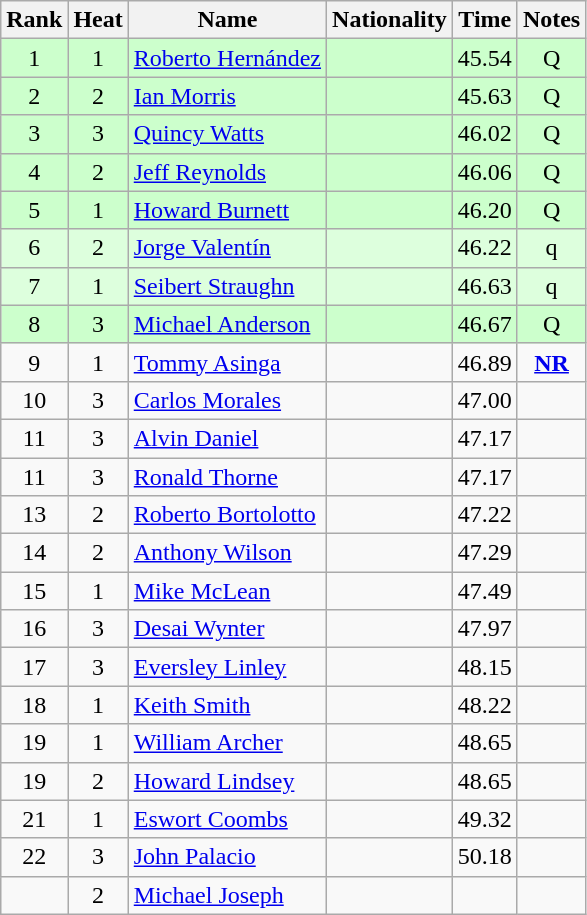<table class="wikitable sortable" style="text-align:center">
<tr>
<th>Rank</th>
<th>Heat</th>
<th>Name</th>
<th>Nationality</th>
<th>Time</th>
<th>Notes</th>
</tr>
<tr bgcolor=ccffcc>
<td>1</td>
<td>1</td>
<td align=left><a href='#'>Roberto Hernández</a></td>
<td align=left></td>
<td>45.54</td>
<td>Q</td>
</tr>
<tr bgcolor=ccffcc>
<td>2</td>
<td>2</td>
<td align=left><a href='#'>Ian Morris</a></td>
<td align=left></td>
<td>45.63</td>
<td>Q</td>
</tr>
<tr bgcolor=ccffcc>
<td>3</td>
<td>3</td>
<td align=left><a href='#'>Quincy Watts</a></td>
<td align=left></td>
<td>46.02</td>
<td>Q</td>
</tr>
<tr bgcolor=ccffcc>
<td>4</td>
<td>2</td>
<td align=left><a href='#'>Jeff Reynolds</a></td>
<td align=left></td>
<td>46.06</td>
<td>Q</td>
</tr>
<tr bgcolor=ccffcc>
<td>5</td>
<td>1</td>
<td align=left><a href='#'>Howard Burnett</a></td>
<td align=left></td>
<td>46.20</td>
<td>Q</td>
</tr>
<tr bgcolor=ddffdd>
<td>6</td>
<td>2</td>
<td align=left><a href='#'>Jorge Valentín</a></td>
<td align=left></td>
<td>46.22</td>
<td>q</td>
</tr>
<tr bgcolor=ddffdd>
<td>7</td>
<td>1</td>
<td align=left><a href='#'>Seibert Straughn</a></td>
<td align=left></td>
<td>46.63</td>
<td>q</td>
</tr>
<tr bgcolor=ccffcc>
<td>8</td>
<td>3</td>
<td align=left><a href='#'>Michael Anderson</a></td>
<td align=left></td>
<td>46.67</td>
<td>Q</td>
</tr>
<tr>
<td>9</td>
<td>1</td>
<td align=left><a href='#'>Tommy Asinga</a></td>
<td align=left></td>
<td>46.89</td>
<td><strong><a href='#'>NR</a></strong></td>
</tr>
<tr>
<td>10</td>
<td>3</td>
<td align=left><a href='#'>Carlos Morales</a></td>
<td align=left></td>
<td>47.00</td>
<td></td>
</tr>
<tr>
<td>11</td>
<td>3</td>
<td align=left><a href='#'>Alvin Daniel</a></td>
<td align=left></td>
<td>47.17</td>
<td></td>
</tr>
<tr>
<td>11</td>
<td>3</td>
<td align=left><a href='#'>Ronald Thorne</a></td>
<td align=left></td>
<td>47.17</td>
<td></td>
</tr>
<tr>
<td>13</td>
<td>2</td>
<td align=left><a href='#'>Roberto Bortolotto</a></td>
<td align=left></td>
<td>47.22</td>
<td></td>
</tr>
<tr>
<td>14</td>
<td>2</td>
<td align=left><a href='#'>Anthony Wilson</a></td>
<td align=left></td>
<td>47.29</td>
<td></td>
</tr>
<tr>
<td>15</td>
<td>1</td>
<td align=left><a href='#'>Mike McLean</a></td>
<td align=left></td>
<td>47.49</td>
<td></td>
</tr>
<tr>
<td>16</td>
<td>3</td>
<td align=left><a href='#'>Desai Wynter</a></td>
<td align=left></td>
<td>47.97</td>
<td></td>
</tr>
<tr>
<td>17</td>
<td>3</td>
<td align=left><a href='#'>Eversley Linley</a></td>
<td align=left></td>
<td>48.15</td>
<td></td>
</tr>
<tr>
<td>18</td>
<td>1</td>
<td align=left><a href='#'>Keith Smith</a></td>
<td align=left></td>
<td>48.22</td>
<td></td>
</tr>
<tr>
<td>19</td>
<td>1</td>
<td align=left><a href='#'>William Archer</a></td>
<td align=left></td>
<td>48.65</td>
<td></td>
</tr>
<tr>
<td>19</td>
<td>2</td>
<td align=left><a href='#'>Howard Lindsey</a></td>
<td align=left></td>
<td>48.65</td>
<td></td>
</tr>
<tr>
<td>21</td>
<td>1</td>
<td align=left><a href='#'>Eswort Coombs</a></td>
<td align=left></td>
<td>49.32</td>
<td></td>
</tr>
<tr>
<td>22</td>
<td>3</td>
<td align=left><a href='#'>John Palacio</a></td>
<td align=left></td>
<td>50.18</td>
<td></td>
</tr>
<tr>
<td></td>
<td>2</td>
<td align=left><a href='#'>Michael Joseph</a></td>
<td align=left></td>
<td></td>
<td></td>
</tr>
</table>
